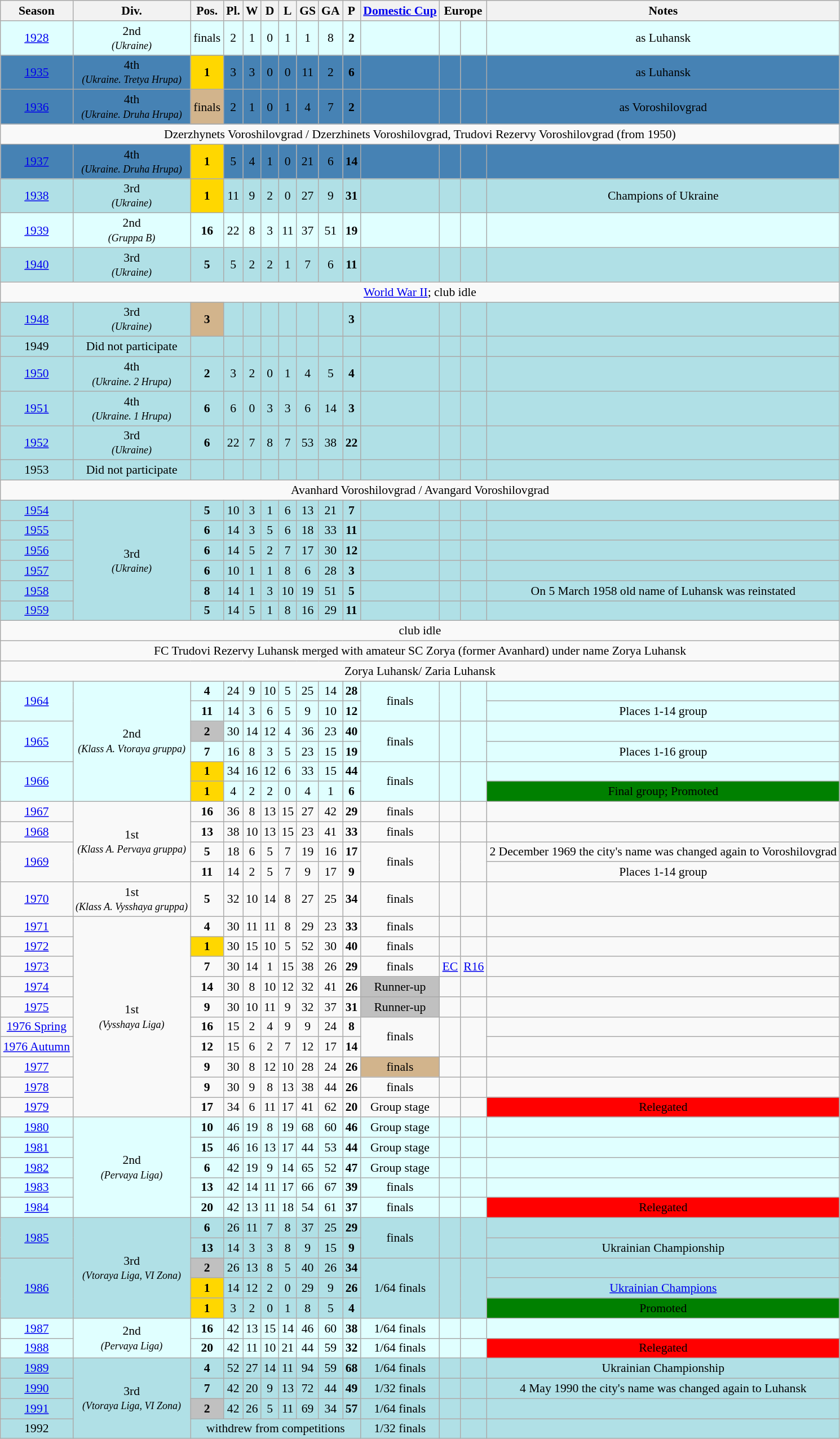<table class="wikitable" style="font-size:90%; text-align: center;">
<tr style="background:#efefef;">
<th>Season</th>
<th>Div.</th>
<th>Pos.</th>
<th>Pl.</th>
<th>W</th>
<th>D</th>
<th>L</th>
<th>GS</th>
<th>GA</th>
<th>P</th>
<th><a href='#'>Domestic Cup</a></th>
<th colspan=2>Europe</th>
<th>Notes</th>
</tr>
<tr bgcolor=LightCyan>
<td align=center><a href='#'>1928</a></td>
<td align=center>2nd<br><small><em>(Ukraine)</em></small></td>
<td align=center> finals</td>
<td align=center>2</td>
<td align=center>1</td>
<td align=center>0</td>
<td align=center>1</td>
<td align=center>1</td>
<td align=center>8</td>
<td align=center><strong>2</strong></td>
<td align=center></td>
<td align=center></td>
<td align=center></td>
<td align=center>as Luhansk</td>
</tr>
<tr bgcolor=SteelBlue>
<td align=center><a href='#'>1935</a></td>
<td align=center>4th<br><small><em>(Ukraine. Tretya Hrupa)</em></small></td>
<td align=center bgcolor=gold><strong>1</strong></td>
<td align=center>3</td>
<td align=center>3</td>
<td align=center>0</td>
<td align=center>0</td>
<td align=center>11</td>
<td align=center>2</td>
<td align=center><strong>6</strong></td>
<td align=center></td>
<td align=center></td>
<td align=center></td>
<td align=center>as Luhansk</td>
</tr>
<tr bgcolor=SteelBlue>
<td align=center><a href='#'>1936</a></td>
<td align=center>4th<br><small><em>(Ukraine. Druha Hrupa)</em></small></td>
<td align=center bgcolor=tan> finals</td>
<td align=center>2</td>
<td align=center>1</td>
<td align=center>0</td>
<td align=center>1</td>
<td align=center>4</td>
<td align=center>7</td>
<td align=center><strong>2</strong></td>
<td align=center></td>
<td align=center></td>
<td align=center></td>
<td align=center>as Voroshilovgrad</td>
</tr>
<tr>
<td align=center colspan=14>Dzerzhynets Voroshilovgrad / Dzerzhinets Voroshilovgrad, Trudovi Rezervy Voroshilovgrad (from 1950)</td>
</tr>
<tr bgcolor=SteelBlue>
<td align=center><a href='#'>1937</a></td>
<td align=center>4th<br><small><em>(Ukraine. Druha Hrupa)</em></small></td>
<td align=center bgcolor=gold><strong>1</strong></td>
<td align=center>5</td>
<td align=center>4</td>
<td align=center>1</td>
<td align=center>0</td>
<td align=center>21</td>
<td align=center>6</td>
<td align=center><strong>14</strong></td>
<td align=center></td>
<td align=center></td>
<td align=center></td>
<td align=center></td>
</tr>
<tr bgcolor=PowderBlue>
<td align=center><a href='#'>1938</a></td>
<td align=center>3rd<br><small><em>(Ukraine)</em></small></td>
<td align=center bgcolor=gold><strong>1</strong></td>
<td align=center>11</td>
<td align=center>9</td>
<td align=center>2</td>
<td align=center>0</td>
<td align=center>27</td>
<td align=center>9</td>
<td align=center><strong>31</strong></td>
<td align=center></td>
<td align=center></td>
<td align=center></td>
<td align=center>Champions of Ukraine</td>
</tr>
<tr bgcolor=LightCyan>
<td align=center><a href='#'>1939</a></td>
<td align=center>2nd<br><small><em>(Gruppa B)</em></small></td>
<td align=center><strong>16</strong></td>
<td align=center>22</td>
<td align=center>8</td>
<td align=center>3</td>
<td align=center>11</td>
<td align=center>37</td>
<td align=center>51</td>
<td align=center><strong>19</strong></td>
<td align=center></td>
<td align=center></td>
<td align=center></td>
<td align=center></td>
</tr>
<tr bgcolor=PowderBlue>
<td align=center><a href='#'>1940</a></td>
<td align=center>3rd<br><small><em>(Ukraine)</em></small></td>
<td align=center><strong>5</strong></td>
<td align=center>5</td>
<td align=center>2</td>
<td align=center>2</td>
<td align=center>1</td>
<td align=center>7</td>
<td align=center>6</td>
<td align=center><strong>11</strong></td>
<td align=center></td>
<td align=center></td>
<td align=center></td>
<td align=center></td>
</tr>
<tr>
<td align=center colspan=14><a href='#'>World War II</a>; club idle</td>
</tr>
<tr bgcolor=PowderBlue>
<td align=center><a href='#'>1948</a></td>
<td align=center>3rd<br><small><em>(Ukraine)</em></small></td>
<td align=center bgcolor=tan><strong>3</strong></td>
<td align=center></td>
<td align=center></td>
<td align=center></td>
<td align=center></td>
<td align=center></td>
<td align=center></td>
<td align=center><strong>3</strong></td>
<td align=center></td>
<td align=center></td>
<td align=center></td>
<td align=center></td>
</tr>
<tr bgcolor=PowderBlue>
<td align=center>1949</td>
<td align=center>Did not participate</td>
<td align=center></td>
<td align=center></td>
<td align=center></td>
<td align=center></td>
<td align=center></td>
<td align=center></td>
<td align=center></td>
<td align=center></td>
<td align=center></td>
<td align=center></td>
<td align=center></td>
<td align=center></td>
</tr>
<tr bgcolor=PowderBlue>
<td align=center><a href='#'>1950</a></td>
<td align=center>4th<br><small><em>(Ukraine. 2 Hrupa)</em></small></td>
<td align=center><strong>2</strong></td>
<td align=center>3</td>
<td align=center>2</td>
<td align=center>0</td>
<td align=center>1</td>
<td align=center>4</td>
<td align=center>5</td>
<td align=center><strong>4</strong></td>
<td align=center></td>
<td align=center></td>
<td align=center></td>
<td align=center></td>
</tr>
<tr bgcolor=PowderBlue>
<td align=center><a href='#'>1951</a></td>
<td align=center>4th<br><small><em>(Ukraine. 1 Hrupa)</em></small></td>
<td align=center><strong>6</strong></td>
<td align=center>6</td>
<td align=center>0</td>
<td align=center>3</td>
<td align=center>3</td>
<td align=center>6</td>
<td align=center>14</td>
<td align=center><strong>3</strong></td>
<td align=center></td>
<td align=center></td>
<td align=center></td>
<td align=center></td>
</tr>
<tr bgcolor=PowderBlue>
<td align=center><a href='#'>1952</a></td>
<td align=center>3rd<br><small><em>(Ukraine)</em></small></td>
<td align=center><strong>6</strong></td>
<td align=center>22</td>
<td align=center>7</td>
<td align=center>8</td>
<td align=center>7</td>
<td align=center>53</td>
<td align=center>38</td>
<td align=center><strong>22</strong></td>
<td align=center></td>
<td align=center></td>
<td align=center></td>
<td align=center></td>
</tr>
<tr bgcolor=PowderBlue>
<td align=center>1953</td>
<td align=center>Did not participate</td>
<td align=center></td>
<td align=center></td>
<td align=center></td>
<td align=center></td>
<td align=center></td>
<td align=center></td>
<td align=center></td>
<td align=center></td>
<td align=center></td>
<td align=center></td>
<td align=center></td>
<td align=center></td>
</tr>
<tr>
<td align=center colspan=14>Avanhard Voroshilovgrad / Avangard Voroshilovgrad</td>
</tr>
<tr bgcolor=PowderBlue>
<td align=center><a href='#'>1954</a></td>
<td align=center rowspan=6>3rd<br><small><em>(Ukraine)</em></small></td>
<td align=center><strong>5</strong></td>
<td align=center>10</td>
<td align=center>3</td>
<td align=center>1</td>
<td align=center>6</td>
<td align=center>13</td>
<td align=center>21</td>
<td align=center><strong>7</strong></td>
<td align=center></td>
<td align=center></td>
<td align=center></td>
<td align=center></td>
</tr>
<tr bgcolor=PowderBlue>
<td align=center><a href='#'>1955</a></td>
<td align=center><strong>6</strong></td>
<td align=center>14</td>
<td align=center>3</td>
<td align=center>5</td>
<td align=center>6</td>
<td align=center>18</td>
<td align=center>33</td>
<td align=center><strong>11</strong></td>
<td align=center></td>
<td align=center></td>
<td align=center></td>
<td align=center></td>
</tr>
<tr bgcolor=PowderBlue>
<td align=center><a href='#'>1956</a></td>
<td align=center><strong>6</strong></td>
<td align=center>14</td>
<td align=center>5</td>
<td align=center>2</td>
<td align=center>7</td>
<td align=center>17</td>
<td align=center>30</td>
<td align=center><strong>12</strong></td>
<td align=center></td>
<td align=center></td>
<td align=center></td>
<td align=center></td>
</tr>
<tr bgcolor=PowderBlue>
<td align=center><a href='#'>1957</a></td>
<td align=center><strong>6</strong></td>
<td align=center>10</td>
<td align=center>1</td>
<td align=center>1</td>
<td align=center>8</td>
<td align=center>6</td>
<td align=center>28</td>
<td align=center><strong>3</strong></td>
<td align=center></td>
<td align=center></td>
<td align=center></td>
<td align=center></td>
</tr>
<tr bgcolor=PowderBlue>
<td align=center><a href='#'>1958</a></td>
<td align=center><strong>8</strong></td>
<td align=center>14</td>
<td align=center>1</td>
<td align=center>3</td>
<td align=center>10</td>
<td align=center>19</td>
<td align=center>51</td>
<td align=center><strong>5</strong></td>
<td align=center></td>
<td align=center></td>
<td align=center></td>
<td align=center>On 5 March 1958 old name of Luhansk was reinstated</td>
</tr>
<tr bgcolor=PowderBlue>
<td align=center><a href='#'>1959</a></td>
<td align=center><strong>5</strong></td>
<td align=center>14</td>
<td align=center>5</td>
<td align=center>1</td>
<td align=center>8</td>
<td align=center>16</td>
<td align=center>29</td>
<td align=center><strong>11</strong></td>
<td align=center></td>
<td align=center></td>
<td align=center></td>
<td align=center></td>
</tr>
<tr>
<td align=center colspan=14>club idle</td>
</tr>
<tr>
<td align=center colspan=14>FC Trudovi Rezervy Luhansk merged with amateur SC Zorya (former Avanhard) under name Zorya Luhansk</td>
</tr>
<tr>
<td align=center colspan=14>Zorya Luhansk/ Zaria Luhansk</td>
</tr>
<tr bgcolor=LightCyan>
<td align=center rowspan=2><a href='#'>1964</a></td>
<td align=center rowspan=6>2nd<br><small><em>(Klass A. Vtoraya gruppa)</em></small></td>
<td align=center><strong>4</strong></td>
<td align=center>24</td>
<td align=center>9</td>
<td align=center>10</td>
<td align=center>5</td>
<td align=center>25</td>
<td align=center>14</td>
<td align=center><strong>28</strong></td>
<td align=center rowspan=2> finals</td>
<td align=center rowspan=2></td>
<td align=center rowspan=2></td>
<td align=center></td>
</tr>
<tr bgcolor=LightCyan>
<td align=center><strong>11</strong></td>
<td align=center>14</td>
<td align=center>3</td>
<td align=center>6</td>
<td align=center>5</td>
<td align=center>9</td>
<td align=center>10</td>
<td align=center><strong>12</strong></td>
<td align=center>Places 1-14 group</td>
</tr>
<tr bgcolor=LightCyan>
<td align=center rowspan=2><a href='#'>1965</a></td>
<td align=center bgcolor=silver><strong>2</strong></td>
<td align=center>30</td>
<td align=center>14</td>
<td align=center>12</td>
<td align=center>4</td>
<td align=center>36</td>
<td align=center>23</td>
<td align=center><strong>40</strong></td>
<td align=center rowspan=2> finals</td>
<td align=center rowspan=2></td>
<td align=center rowspan=2></td>
<td align=center></td>
</tr>
<tr bgcolor=LightCyan>
<td align=center><strong>7</strong></td>
<td align=center>16</td>
<td align=center>8</td>
<td align=center>3</td>
<td align=center>5</td>
<td align=center>23</td>
<td align=center>15</td>
<td align=center><strong>19</strong></td>
<td align=center>Places 1-16 group</td>
</tr>
<tr bgcolor=LightCyan>
<td align=center rowspan=2><a href='#'>1966</a></td>
<td align=center bgcolor=gold><strong>1</strong></td>
<td align=center>34</td>
<td align=center>16</td>
<td align=center>12</td>
<td align=center>6</td>
<td align=center>33</td>
<td align=center>15</td>
<td align=center><strong>44</strong></td>
<td align=center rowspan=2> finals</td>
<td align=center rowspan=2></td>
<td align=center rowspan=2></td>
<td align=center></td>
</tr>
<tr bgcolor=LightCyan>
<td align=center bgcolor=gold><strong>1</strong></td>
<td align=center>4</td>
<td align=center>2</td>
<td align=center>2</td>
<td align=center>0</td>
<td align=center>4</td>
<td align=center>1</td>
<td align=center><strong>6</strong></td>
<td align=center bgcolor=green>Final group; Promoted</td>
</tr>
<tr>
<td align=center><a href='#'>1967</a></td>
<td align=center rowspan=4>1st<br><small><em>(Klass A. Pervaya gruppa)</em></small></td>
<td align=center><strong>16</strong></td>
<td align=center>36</td>
<td align=center>8</td>
<td align=center>13</td>
<td align=center>15</td>
<td align=center>27</td>
<td align=center>42</td>
<td align=center><strong>29</strong></td>
<td align=center> finals</td>
<td align=center></td>
<td align=center></td>
<td align=center></td>
</tr>
<tr>
<td align=center><a href='#'>1968</a></td>
<td align=center><strong>13</strong></td>
<td align=center>38</td>
<td align=center>10</td>
<td align=center>13</td>
<td align=center>15</td>
<td align=center>23</td>
<td align=center>41</td>
<td align=center><strong>33</strong></td>
<td align=center> finals</td>
<td align=center></td>
<td align=center></td>
<td align=center></td>
</tr>
<tr>
<td align=center rowspan=2><a href='#'>1969</a></td>
<td align=center><strong>5</strong></td>
<td align=center>18</td>
<td align=center>6</td>
<td align=center>5</td>
<td align=center>7</td>
<td align=center>19</td>
<td align=center>16</td>
<td align=center><strong>17</strong></td>
<td align=center rowspan=2> finals</td>
<td align=center rowspan=2></td>
<td align=center rowspan=2></td>
<td align=center>2 December 1969 the city's name was changed again to Voroshilovgrad</td>
</tr>
<tr>
<td align=center><strong>11</strong></td>
<td align=center>14</td>
<td align=center>2</td>
<td align=center>5</td>
<td align=center>7</td>
<td align=center>9</td>
<td align=center>17</td>
<td align=center><strong>9</strong></td>
<td align=center>Places 1-14 group</td>
</tr>
<tr>
<td align=center><a href='#'>1970</a></td>
<td align=center>1st<br><small><em>(Klass A. Vysshaya gruppa)</em></small></td>
<td align=center><strong>5</strong></td>
<td align=center>32</td>
<td align=center>10</td>
<td align=center>14</td>
<td align=center>8</td>
<td align=center>27</td>
<td align=center>25</td>
<td align=center><strong>34</strong></td>
<td align=center> finals</td>
<td align=center></td>
<td align=center></td>
<td align=center></td>
</tr>
<tr>
<td align=center><a href='#'>1971</a></td>
<td align=center rowspan=10>1st<br><small><em>(Vysshaya Liga)</em></small></td>
<td align=center><strong>4</strong></td>
<td align=center>30</td>
<td align=center>11</td>
<td align=center>11</td>
<td align=center>8</td>
<td align=center>29</td>
<td align=center>23</td>
<td align=center><strong>33</strong></td>
<td align=center> finals</td>
<td align=center></td>
<td align=center></td>
<td align=center></td>
</tr>
<tr>
<td align=center><a href='#'>1972</a></td>
<td align=center bgcolor=gold><strong>1</strong></td>
<td align=center>30</td>
<td align=center>15</td>
<td align=center>10</td>
<td align=center>5</td>
<td align=center>52</td>
<td align=center>30</td>
<td align=center><strong>40</strong></td>
<td align=center> finals</td>
<td align=center></td>
<td align=center></td>
<td align=center></td>
</tr>
<tr>
<td align=center><a href='#'>1973</a></td>
<td align=center><strong>7</strong></td>
<td align=center>30</td>
<td align=center>14</td>
<td align=center>1</td>
<td align=center>15</td>
<td align=center>38</td>
<td align=center>26</td>
<td align=center><strong>29</strong></td>
<td align=center> finals</td>
<td align=center><a href='#'>EC</a></td>
<td align=center><a href='#'>R16</a></td>
<td align=center></td>
</tr>
<tr>
<td align=center><a href='#'>1974</a></td>
<td align=center><strong>14</strong></td>
<td align=center>30</td>
<td align=center>8</td>
<td align=center>10</td>
<td align=center>12</td>
<td align=center>32</td>
<td align=center>41</td>
<td align=center><strong>26</strong></td>
<td align=center bgcolor=silver>Runner-up</td>
<td align=center></td>
<td align=center></td>
<td align=center></td>
</tr>
<tr>
<td align=center><a href='#'>1975</a></td>
<td align=center><strong>9</strong></td>
<td align=center>30</td>
<td align=center>10</td>
<td align=center>11</td>
<td align=center>9</td>
<td align=center>32</td>
<td align=center>37</td>
<td align=center><strong>31</strong></td>
<td align=center bgcolor=silver>Runner-up</td>
<td align=center></td>
<td align=center></td>
<td align=center></td>
</tr>
<tr>
<td align=center><a href='#'>1976 Spring</a></td>
<td align=center><strong>16</strong></td>
<td align=center>15</td>
<td align=center>2</td>
<td align=center>4</td>
<td align=center>9</td>
<td align=center>9</td>
<td align=center>24</td>
<td align=center><strong>8</strong></td>
<td align=center rowspan=2> finals</td>
<td align=center rowspan=2></td>
<td align=center rowspan=2></td>
<td align=center></td>
</tr>
<tr>
<td align=center><a href='#'>1976 Autumn</a></td>
<td align=center><strong>12</strong></td>
<td align=center>15</td>
<td align=center>6</td>
<td align=center>2</td>
<td align=center>7</td>
<td align=center>12</td>
<td align=center>17</td>
<td align=center><strong>14</strong></td>
<td align=center></td>
</tr>
<tr>
<td align=center><a href='#'>1977</a></td>
<td align=center><strong>9</strong></td>
<td align=center>30</td>
<td align=center>8</td>
<td align=center>12</td>
<td align=center>10</td>
<td align=center>28</td>
<td align=center>24</td>
<td align=center><strong>26</strong></td>
<td align=center bgcolor=tan> finals</td>
<td align=center></td>
<td align=center></td>
<td align=center></td>
</tr>
<tr>
<td align=center><a href='#'>1978</a></td>
<td align=center><strong>9</strong></td>
<td align=center>30</td>
<td align=center>9</td>
<td align=center>8</td>
<td align=center>13</td>
<td align=center>38</td>
<td align=center>44</td>
<td align=center><strong>26</strong></td>
<td align=center> finals</td>
<td align=center></td>
<td align=center></td>
<td align=center></td>
</tr>
<tr>
<td align=center><a href='#'>1979</a></td>
<td align=center><strong>17</strong></td>
<td align=center>34</td>
<td align=center>6</td>
<td align=center>11</td>
<td align=center>17</td>
<td align=center>41</td>
<td align=center>62</td>
<td align=center><strong>20</strong></td>
<td align=center>Group stage</td>
<td align=center></td>
<td align=center></td>
<td style="text-align:center; background:red;">Relegated</td>
</tr>
<tr bgcolor="LightCyan">
<td align=center><a href='#'>1980</a></td>
<td align=center rowspan=5>2nd<br><small><em>(Pervaya Liga)</em></small></td>
<td align=center><strong>10</strong></td>
<td align=center>46</td>
<td align=center>19</td>
<td align=center>8</td>
<td align=center>19</td>
<td align=center>68</td>
<td align=center>60</td>
<td align=center><strong>46</strong></td>
<td align=center>Group stage</td>
<td align=center></td>
<td align=center></td>
<td align=center></td>
</tr>
<tr bgcolor="LightCyan">
<td align=center><a href='#'>1981</a></td>
<td align=center><strong>15</strong></td>
<td align=center>46</td>
<td align=center>16</td>
<td align=center>13</td>
<td align=center>17</td>
<td align=center>44</td>
<td align=center>53</td>
<td align=center><strong>44</strong></td>
<td align=center>Group stage</td>
<td align=center></td>
<td align=center></td>
<td align=center></td>
</tr>
<tr bgcolor="LightCyan">
<td align=center><a href='#'>1982</a></td>
<td align=center><strong>6</strong></td>
<td align=center>42</td>
<td align=center>19</td>
<td align=center>9</td>
<td align=center>14</td>
<td align=center>65</td>
<td align=center>52</td>
<td align=center><strong>47</strong></td>
<td align=center>Group stage</td>
<td align=center></td>
<td align=center></td>
<td align=center></td>
</tr>
<tr bgcolor="LightCyan">
<td align=center><a href='#'>1983</a></td>
<td align=center><strong>13</strong></td>
<td align=center>42</td>
<td align=center>14</td>
<td align=center>11</td>
<td align=center>17</td>
<td align=center>66</td>
<td align=center>67</td>
<td align=center><strong>39</strong></td>
<td align=center> finals</td>
<td align=center></td>
<td align=center></td>
<td align=center></td>
</tr>
<tr bgcolor="LightCyan">
<td align=center><a href='#'>1984</a></td>
<td align=center><strong>20</strong></td>
<td align=center>42</td>
<td align=center>13</td>
<td align=center>11</td>
<td align=center>18</td>
<td align=center>54</td>
<td align=center>61</td>
<td align=center><strong>37</strong></td>
<td align=center> finals</td>
<td align=center></td>
<td align=center></td>
<td style="text-align:center; background:red;">Relegated</td>
</tr>
<tr bgcolor="PowderBlue">
<td align=center rowspan=2><a href='#'>1985</a></td>
<td align=center rowspan=5>3rd<br><small><em>(Vtoraya Liga, VI Zona)</em></small></td>
<td style="text-align:center;"><strong>6</strong></td>
<td align=center>26</td>
<td align=center>11</td>
<td align=center>7</td>
<td align=center>8</td>
<td align=center>37</td>
<td align=center>25</td>
<td align=center><strong>29</strong></td>
<td align=center rowspan=2> finals</td>
<td align=center rowspan=2></td>
<td align=center rowspan=2></td>
<td align=center></td>
</tr>
<tr bgcolor="PowderBlue">
<td style="text-align:center;"><strong>13</strong></td>
<td align=center>14</td>
<td align=center>3</td>
<td align=center>3</td>
<td align=center>8</td>
<td align=center>9</td>
<td align=center>15</td>
<td align=center><strong>9</strong></td>
<td style="text-align:center;">Ukrainian Championship</td>
</tr>
<tr bgcolor="PowderBlue">
<td align=center rowspan=3><a href='#'>1986</a></td>
<td style="text-align:center; background:silver;"><strong>2</strong></td>
<td align=center>26</td>
<td align=center>13</td>
<td align=center>8</td>
<td align=center>5</td>
<td align=center>40</td>
<td align=center>26</td>
<td align=center><strong>34</strong></td>
<td align=center rowspan=3>1/64 finals</td>
<td align=center rowspan=3></td>
<td align=center rowspan=3></td>
<td align=center></td>
</tr>
<tr bgcolor="PowderBlue">
<td style="text-align:center; background:gold;"><strong>1</strong></td>
<td align=center>14</td>
<td align=center>12</td>
<td align=center>2</td>
<td align=center>0</td>
<td align=center>29</td>
<td align=center>9</td>
<td align=center><strong>26</strong></td>
<td style="text-align:center;"><a href='#'>Ukrainian Champions</a></td>
</tr>
<tr bgcolor="PowderBlue">
<td style="text-align:center; background:gold;"><strong>1</strong></td>
<td align=center>3</td>
<td align=center>2</td>
<td align=center>0</td>
<td align=center>1</td>
<td align=center>8</td>
<td align=center>5</td>
<td align=center><strong>4</strong></td>
<td style="text-align:center; background:green;">Promoted</td>
</tr>
<tr bgcolor="LightCyan">
<td align=center><a href='#'>1987</a></td>
<td align=center rowspan=2>2nd<br><small><em>(Pervaya Liga)</em></small></td>
<td align=center><strong>16</strong></td>
<td align=center>42</td>
<td align=center>13</td>
<td align=center>15</td>
<td align=center>14</td>
<td align=center>46</td>
<td align=center>60</td>
<td align=center><strong>38</strong></td>
<td align=center>1/64 finals</td>
<td align=center></td>
<td align=center></td>
<td align=center></td>
</tr>
<tr bgcolor="LightCyan">
<td align=center><a href='#'>1988</a></td>
<td align=center><strong>20</strong></td>
<td align=center>42</td>
<td align=center>11</td>
<td align=center>10</td>
<td align=center>21</td>
<td align=center>44</td>
<td align=center>59</td>
<td align=center><strong>32</strong></td>
<td align=center>1/64 finals</td>
<td align=center></td>
<td align=center></td>
<td style="text-align:center; background:red;">Relegated</td>
</tr>
<tr bgcolor="PowderBlue">
<td align=center><a href='#'>1989</a></td>
<td align=center rowspan=4>3rd<br><small><em>(Vtoraya Liga, VI Zona)</em></small></td>
<td align=center><strong>4</strong></td>
<td align=center>52</td>
<td align=center>27</td>
<td align=center>14</td>
<td align=center>11</td>
<td align=center>94</td>
<td align=center>59</td>
<td align=center><strong>68</strong></td>
<td align=center>1/64 finals</td>
<td align=center></td>
<td align=center></td>
<td align=center>Ukrainian Championship</td>
</tr>
<tr bgcolor="PowderBlue">
<td align=center><a href='#'>1990</a></td>
<td align=center><strong>7</strong></td>
<td align=center>42</td>
<td align=center>20</td>
<td align=center>9</td>
<td align=center>13</td>
<td align=center>72</td>
<td align=center>44</td>
<td align=center><strong>49</strong></td>
<td align=center>1/32 finals</td>
<td align=center></td>
<td align=center></td>
<td align=center>4 May 1990 the city's name was changed again to Luhansk</td>
</tr>
<tr bgcolor="PowderBlue">
<td align=center><a href='#'>1991</a></td>
<td style="text-align:center; background:silver;"><strong>2</strong></td>
<td align=center>42</td>
<td align=center>26</td>
<td align=center>5</td>
<td align=center>11</td>
<td align=center>69</td>
<td align=center>34</td>
<td align=center><strong>57</strong></td>
<td align=center>1/64 finals</td>
<td align=center></td>
<td align=center></td>
<td align=center></td>
</tr>
<tr bgcolor="PowderBlue">
<td align=center>1992</td>
<td style="text-align:center;" colspan=8>withdrew from competitions</td>
<td align=center>1/32 finals</td>
<td align=center></td>
<td align=center></td>
<td align=center></td>
</tr>
</table>
